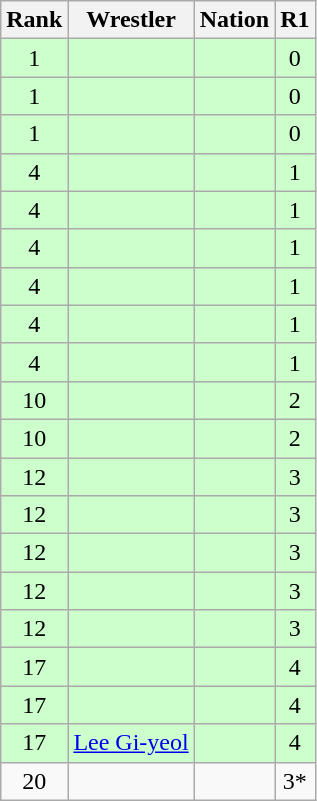<table class="wikitable sortable" style="text-align:center;">
<tr>
<th>Rank</th>
<th>Wrestler</th>
<th>Nation</th>
<th>R1</th>
</tr>
<tr style="background:#cfc;">
<td>1</td>
<td align=left></td>
<td align=left></td>
<td>0</td>
</tr>
<tr style="background:#cfc;">
<td>1</td>
<td align=left></td>
<td align=left></td>
<td>0</td>
</tr>
<tr style="background:#cfc;">
<td>1</td>
<td align=left></td>
<td align=left></td>
<td>0</td>
</tr>
<tr style="background:#cfc;">
<td>4</td>
<td align=left></td>
<td align=left></td>
<td>1</td>
</tr>
<tr style="background:#cfc;">
<td>4</td>
<td align=left></td>
<td align=left></td>
<td>1</td>
</tr>
<tr style="background:#cfc;">
<td>4</td>
<td align=left></td>
<td align=left></td>
<td>1</td>
</tr>
<tr style="background:#cfc;">
<td>4</td>
<td align=left></td>
<td align=left></td>
<td>1</td>
</tr>
<tr style="background:#cfc;">
<td>4</td>
<td align=left></td>
<td align=left></td>
<td>1</td>
</tr>
<tr style="background:#cfc;">
<td>4</td>
<td align=left></td>
<td align=left></td>
<td>1</td>
</tr>
<tr style="background:#cfc;">
<td>10</td>
<td align=left></td>
<td align=left></td>
<td>2</td>
</tr>
<tr style="background:#cfc;">
<td>10</td>
<td align=left></td>
<td align=left></td>
<td>2</td>
</tr>
<tr style="background:#cfc;">
<td>12</td>
<td align=left></td>
<td align=left></td>
<td>3</td>
</tr>
<tr style="background:#cfc;">
<td>12</td>
<td align=left></td>
<td align=left></td>
<td>3</td>
</tr>
<tr style="background:#cfc;">
<td>12</td>
<td align=left></td>
<td align=left></td>
<td>3</td>
</tr>
<tr style="background:#cfc;">
<td>12</td>
<td align=left></td>
<td align=left></td>
<td>3</td>
</tr>
<tr style="background:#cfc;">
<td>12</td>
<td align=left></td>
<td align=left></td>
<td>3</td>
</tr>
<tr style="background:#cfc;">
<td>17</td>
<td align=left></td>
<td align=left></td>
<td>4</td>
</tr>
<tr style="background:#cfc;">
<td>17</td>
<td align=left></td>
<td align=left></td>
<td>4</td>
</tr>
<tr style="background:#cfc;">
<td>17</td>
<td align=left><a href='#'>Lee Gi-yeol</a></td>
<td align=left></td>
<td>4</td>
</tr>
<tr>
<td>20</td>
<td align=left></td>
<td align=left></td>
<td>3*</td>
</tr>
</table>
